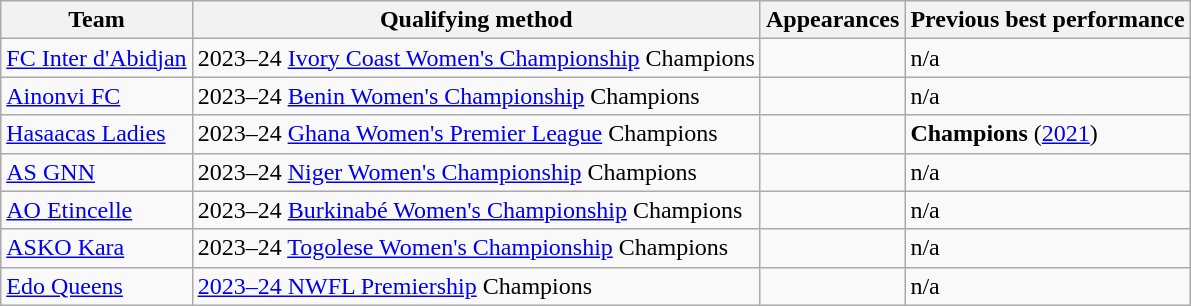<table class="wikitable sortable" style="text-align: left;">
<tr>
<th>Team</th>
<th>Qualifying method</th>
<th>Appearances</th>
<th>Previous best performance</th>
</tr>
<tr>
<td> <a href='#'>FC Inter d'Abidjan</a></td>
<td>2023–24 <a href='#'>Ivory Coast Women's Championship</a> Champions</td>
<td></td>
<td>n/a</td>
</tr>
<tr>
<td> <a href='#'>Ainonvi FC</a></td>
<td>2023–24 <a href='#'>Benin Women's Championship</a> Champions</td>
<td></td>
<td>n/a</td>
</tr>
<tr>
<td> <a href='#'>Hasaacas Ladies</a></td>
<td>2023–24 <a href='#'>Ghana Women's Premier League</a> Champions</td>
<td></td>
<td><strong>Champions</strong> (<a href='#'>2021</a>)</td>
</tr>
<tr>
<td> <a href='#'>AS GNN</a></td>
<td>2023–24 <a href='#'>Niger Women's Championship</a> Champions</td>
<td></td>
<td>n/a</td>
</tr>
<tr>
<td> <a href='#'>AO Etincelle</a></td>
<td>2023–24 <a href='#'>Burkinabé Women's Championship</a> Champions</td>
<td></td>
<td>n/a</td>
</tr>
<tr>
<td> <a href='#'>ASKO Kara</a></td>
<td>2023–24 <a href='#'>Togolese Women's Championship</a> Champions</td>
<td></td>
<td>n/a</td>
</tr>
<tr>
<td> <a href='#'>Edo Queens</a></td>
<td><a href='#'>2023–24 NWFL Premiership</a> Champions</td>
<td></td>
<td>n/a</td>
</tr>
</table>
